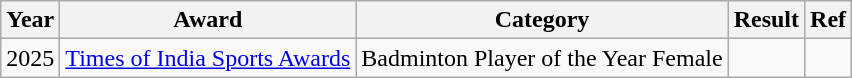<table class="wikitable" style="text-align:center;">
<tr>
<th>Year</th>
<th>Award</th>
<th>Category</th>
<th>Result</th>
<th>Ref</th>
</tr>
<tr>
<td>2025</td>
<td><a href='#'>Times of India Sports Awards</a></td>
<td>Badminton Player of the Year Female</td>
<td></td>
<td></td>
</tr>
</table>
